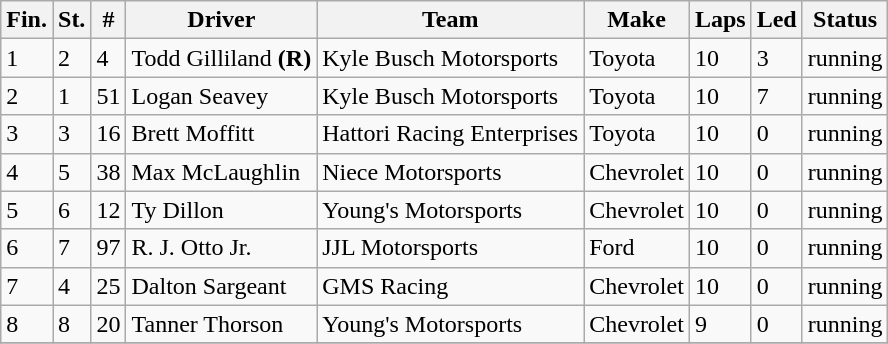<table class="sortable wikitable" border="1">
<tr>
<th>Fin.</th>
<th>St.</th>
<th>#</th>
<th>Driver</th>
<th>Team</th>
<th>Make</th>
<th>Laps</th>
<th>Led</th>
<th>Status</th>
</tr>
<tr>
<td>1</td>
<td>2</td>
<td>4</td>
<td>Todd Gilliland <strong>(R)</strong></td>
<td>Kyle Busch Motorsports</td>
<td>Toyota</td>
<td>10</td>
<td>3</td>
<td>running</td>
</tr>
<tr>
<td>2</td>
<td>1</td>
<td>51</td>
<td>Logan Seavey</td>
<td>Kyle Busch Motorsports</td>
<td>Toyota</td>
<td>10</td>
<td>7</td>
<td>running</td>
</tr>
<tr>
<td>3</td>
<td>3</td>
<td>16</td>
<td>Brett Moffitt</td>
<td>Hattori Racing Enterprises</td>
<td>Toyota</td>
<td>10</td>
<td>0</td>
<td>running</td>
</tr>
<tr>
<td>4</td>
<td>5</td>
<td>38</td>
<td>Max McLaughlin</td>
<td>Niece Motorsports</td>
<td>Chevrolet</td>
<td>10</td>
<td>0</td>
<td>running</td>
</tr>
<tr>
<td>5</td>
<td>6</td>
<td>12</td>
<td>Ty Dillon</td>
<td>Young's Motorsports</td>
<td>Chevrolet</td>
<td>10</td>
<td>0</td>
<td>running</td>
</tr>
<tr>
<td>6</td>
<td>7</td>
<td>97</td>
<td>R. J. Otto Jr.</td>
<td>JJL Motorsports</td>
<td>Ford</td>
<td>10</td>
<td>0</td>
<td>running</td>
</tr>
<tr>
<td>7</td>
<td>4</td>
<td>25</td>
<td>Dalton Sargeant</td>
<td>GMS Racing</td>
<td>Chevrolet</td>
<td>10</td>
<td>0</td>
<td>running</td>
</tr>
<tr>
<td>8</td>
<td>8</td>
<td>20</td>
<td>Tanner Thorson</td>
<td>Young's Motorsports</td>
<td>Chevrolet</td>
<td>9</td>
<td>0</td>
<td>running</td>
</tr>
<tr>
</tr>
</table>
